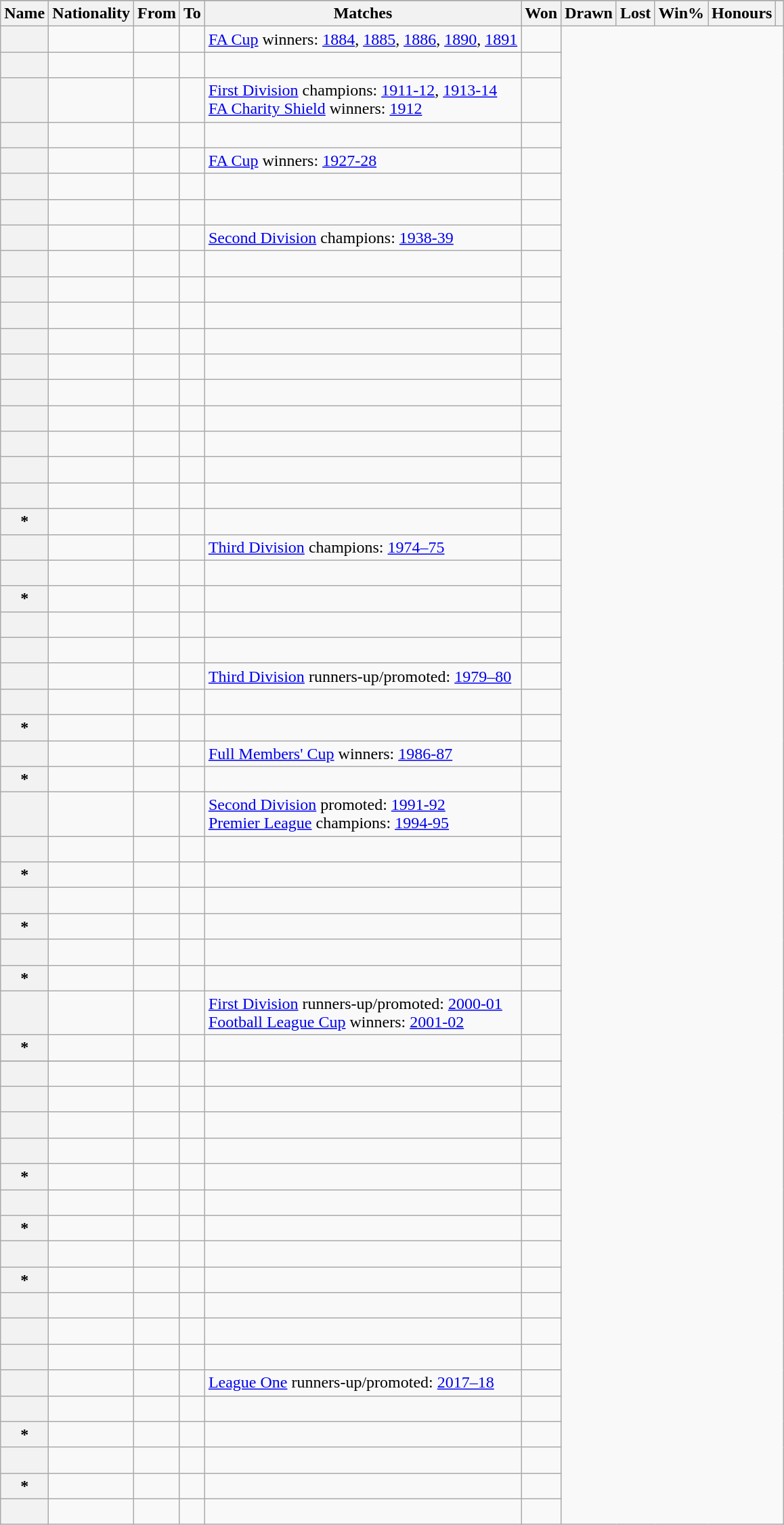<table class="wikitable sortable plainrowheaders">
<tr>
</tr>
<tr>
<th scope="col">Name</th>
<th scope="col">Nationality</th>
<th scope="col">From</th>
<th scope="col">To</th>
<th scope="col">Matches</th>
<th scope="col">Won</th>
<th scope="col">Drawn</th>
<th scope="col">Lost</th>
<th scope="col">Win%</th>
<th scope="col">Honours</th>
<th scope="col" class="unsortable"></th>
</tr>
<tr>
<th scope="row"></th>
<td></td>
<td></td>
<td><br></td>
<td><a href='#'>FA Cup</a> winners: <a href='#'>1884</a>, <a href='#'>1885</a>, <a href='#'>1886</a>, <a href='#'>1890</a>, <a href='#'>1891</a></td>
<td></td>
</tr>
<tr>
<th scope="row"></th>
<td></td>
<td></td>
<td><br></td>
<td></td>
<td></td>
</tr>
<tr>
<th scope="row"></th>
<td></td>
<td></td>
<td><br></td>
<td><a href='#'>First Division</a> champions: <a href='#'>1911-12</a>, <a href='#'>1913-14</a><br><a href='#'>FA Charity Shield</a> winners: <a href='#'>1912</a></td>
<td></td>
</tr>
<tr>
<th scope="row"></th>
<td></td>
<td></td>
<td><br></td>
<td></td>
<td></td>
</tr>
<tr>
<th scope="row"></th>
<td></td>
<td></td>
<td><br></td>
<td><a href='#'>FA Cup</a> winners: <a href='#'>1927-28</a></td>
<td></td>
</tr>
<tr>
<th scope="row"></th>
<td></td>
<td></td>
<td><br></td>
<td></td>
<td></td>
</tr>
<tr>
<th scope="row"></th>
<td></td>
<td></td>
<td><br></td>
<td></td>
<td></td>
</tr>
<tr>
<th scope="row"></th>
<td></td>
<td></td>
<td><br></td>
<td><a href='#'>Second Division</a> champions: <a href='#'>1938-39</a></td>
<td></td>
</tr>
<tr>
<th scope="row"></th>
<td></td>
<td></td>
<td><br></td>
<td></td>
<td></td>
</tr>
<tr>
<th scope="row"></th>
<td></td>
<td></td>
<td><br></td>
<td></td>
<td></td>
</tr>
<tr>
<th scope="row"></th>
<td></td>
<td></td>
<td><br></td>
<td></td>
<td></td>
</tr>
<tr>
<th scope="row"></th>
<td></td>
<td></td>
<td><br></td>
<td></td>
<td></td>
</tr>
<tr>
<th scope="row"></th>
<td></td>
<td></td>
<td><br></td>
<td></td>
<td></td>
</tr>
<tr>
<th scope="row"></th>
<td></td>
<td></td>
<td><br></td>
<td></td>
<td></td>
</tr>
<tr bbc football>
<th scope="row"></th>
<td></td>
<td></td>
<td><br></td>
<td></td>
<td></td>
</tr>
<tr>
<th scope="row"></th>
<td></td>
<td></td>
<td><br></td>
<td></td>
<td></td>
</tr>
<tr>
<th scope="row"></th>
<td></td>
<td></td>
<td><br></td>
<td></td>
<td></td>
</tr>
<tr>
<th scope="row"></th>
<td></td>
<td></td>
<td><br></td>
<td></td>
<td></td>
</tr>
<tr>
<th scope="row"><em></em>*</th>
<td></td>
<td></td>
<td><br></td>
<td></td>
<td></td>
</tr>
<tr>
<th scope="row"></th>
<td></td>
<td></td>
<td><br></td>
<td><a href='#'>Third Division</a> champions: <a href='#'>1974–75</a></td>
<td></td>
</tr>
<tr>
<th scope="row"></th>
<td></td>
<td></td>
<td><br></td>
<td></td>
<td></td>
</tr>
<tr>
<th scope="row"><em></em>*</th>
<td></td>
<td></td>
<td><br></td>
<td></td>
<td></td>
</tr>
<tr>
<th scope="row"></th>
<td></td>
<td></td>
<td><br></td>
<td></td>
<td></td>
</tr>
<tr>
<th scope="row"></th>
<td></td>
<td></td>
<td><br></td>
<td></td>
<td></td>
</tr>
<tr>
<th scope="row"></th>
<td></td>
<td></td>
<td><br></td>
<td><a href='#'>Third Division</a> runners-up/promoted: <a href='#'>1979–80</a></td>
<td></td>
</tr>
<tr>
<th scope="row"></th>
<td></td>
<td></td>
<td><br></td>
<td></td>
<td></td>
</tr>
<tr>
<th scope="row"><em></em>*</th>
<td></td>
<td></td>
<td><br></td>
<td></td>
<td></td>
</tr>
<tr>
<th scope="row"></th>
<td></td>
<td></td>
<td><br></td>
<td><a href='#'>Full Members' Cup</a> winners: <a href='#'>1986-87</a></td>
<td></td>
</tr>
<tr>
<th scope="row"><em></em>*</th>
<td></td>
<td></td>
<td><br></td>
<td></td>
<td></td>
</tr>
<tr>
<th scope="row"></th>
<td></td>
<td></td>
<td><br></td>
<td><a href='#'>Second Division</a> promoted: <a href='#'>1991-92</a><br><a href='#'>Premier League</a> champions: <a href='#'>1994-95</a></td>
<td></td>
</tr>
<tr>
<th scope="row"></th>
<td></td>
<td></td>
<td><br></td>
<td></td>
<td></td>
</tr>
<tr>
<th scope="row"><em></em>*</th>
<td></td>
<td></td>
<td><br></td>
<td></td>
<td></td>
</tr>
<tr>
<th scope="row"></th>
<td></td>
<td></td>
<td><br></td>
<td></td>
<td></td>
</tr>
<tr>
<th scope="row"><em></em>*</th>
<td></td>
<td></td>
<td><br></td>
<td></td>
<td></td>
</tr>
<tr>
<th scope="row"></th>
<td></td>
<td></td>
<td><br></td>
<td></td>
<td></td>
</tr>
<tr>
<th scope="row"><em></em>*</th>
<td></td>
<td></td>
<td><br></td>
<td></td>
<td></td>
</tr>
<tr>
<th scope="row"></th>
<td></td>
<td></td>
<td><br></td>
<td><a href='#'>First Division</a> runners-up/promoted: <a href='#'>2000-01</a><br><a href='#'>Football League Cup</a> winners: <a href='#'>2001-02</a></td>
<td></td>
</tr>
<tr>
<th scope="row"><em></em>*</th>
<td></td>
<td></td>
<td><br></td>
<td></td>
<td></td>
</tr>
<tr>
</tr>
<tr>
<th scope="row"></th>
<td></td>
<td></td>
<td><br></td>
<td></td>
<td></td>
</tr>
<tr>
<th scope="row"></th>
<td></td>
<td></td>
<td><br></td>
<td></td>
<td></td>
</tr>
<tr>
<th scope="row"></th>
<td></td>
<td></td>
<td><br></td>
<td></td>
<td></td>
</tr>
<tr>
<th scope="row"></th>
<td></td>
<td></td>
<td><br></td>
<td></td>
<td></td>
</tr>
<tr>
<th scope="row"><em></em>*</th>
<td></td>
<td></td>
<td><br></td>
<td></td>
<td></td>
</tr>
<tr>
<th scope="row"></th>
<td></td>
<td></td>
<td><br></td>
<td></td>
<td></td>
</tr>
<tr>
<th scope="row"><em></em>*</th>
<td></td>
<td></td>
<td><br></td>
<td></td>
<td></td>
</tr>
<tr>
<th scope="row"></th>
<td></td>
<td></td>
<td><br></td>
<td></td>
<td></td>
</tr>
<tr>
<th scope="row"><em></em>*</th>
<td></td>
<td></td>
<td><br></td>
<td></td>
<td></td>
</tr>
<tr>
<th scope="row"></th>
<td></td>
<td></td>
<td><br></td>
<td></td>
<td></td>
</tr>
<tr>
<th scope="row"></th>
<td></td>
<td></td>
<td><br></td>
<td></td>
<td></td>
</tr>
<tr>
<th scope="row"></th>
<td></td>
<td></td>
<td><br></td>
<td></td>
<td></td>
</tr>
<tr>
<th scope="row"></th>
<td></td>
<td></td>
<td><br></td>
<td><a href='#'>League One</a> runners-up/promoted: <a href='#'>2017–18</a></td>
<td></td>
</tr>
<tr>
<th scope="row"></th>
<td></td>
<td></td>
<td><br></td>
<td></td>
<td></td>
</tr>
<tr>
<th scope="row"><em></em>*</th>
<td></td>
<td></td>
<td><br></td>
<td></td>
<td></td>
</tr>
<tr>
<th scope="row"></th>
<td></td>
<td></td>
<td><br></td>
<td></td>
<td></td>
</tr>
<tr>
<th scope="row"><em></em>*</th>
<td></td>
<td></td>
<td><br></td>
<td></td>
<td></td>
</tr>
<tr>
<th scope="row"></th>
<td></td>
<td></td>
<td><br></td>
<td></td>
<td></td>
</tr>
</table>
